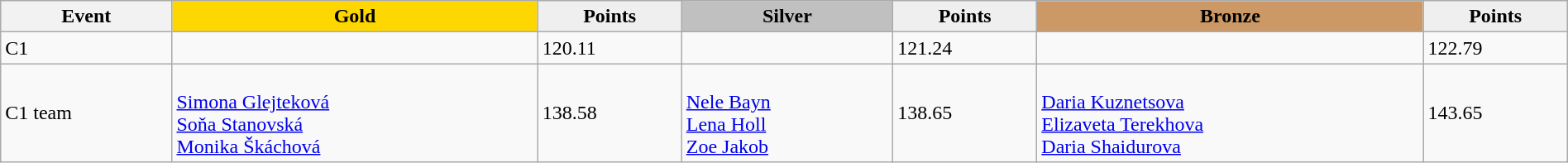<table class="wikitable" width=100%>
<tr>
<th>Event</th>
<td align=center bgcolor="gold"><strong>Gold</strong></td>
<td align=center bgcolor="EFEFEF"><strong>Points</strong></td>
<td align=center bgcolor="silver"><strong>Silver</strong></td>
<td align=center bgcolor="EFEFEF"><strong>Points</strong></td>
<td align=center bgcolor="CC9966"><strong>Bronze</strong></td>
<td align=center bgcolor="EFEFEF"><strong>Points</strong></td>
</tr>
<tr>
<td>C1</td>
<td></td>
<td>120.11</td>
<td></td>
<td>121.24</td>
<td></td>
<td>122.79</td>
</tr>
<tr>
<td>C1 team</td>
<td><br><a href='#'>Simona Glejteková</a><br><a href='#'>Soňa Stanovská</a><br><a href='#'>Monika Škáchová</a></td>
<td>138.58</td>
<td><br><a href='#'>Nele Bayn</a><br><a href='#'>Lena Holl</a><br><a href='#'>Zoe Jakob</a></td>
<td>138.65</td>
<td><br><a href='#'>Daria Kuznetsova</a><br><a href='#'>Elizaveta Terekhova</a><br><a href='#'>Daria Shaidurova</a></td>
<td>143.65</td>
</tr>
</table>
